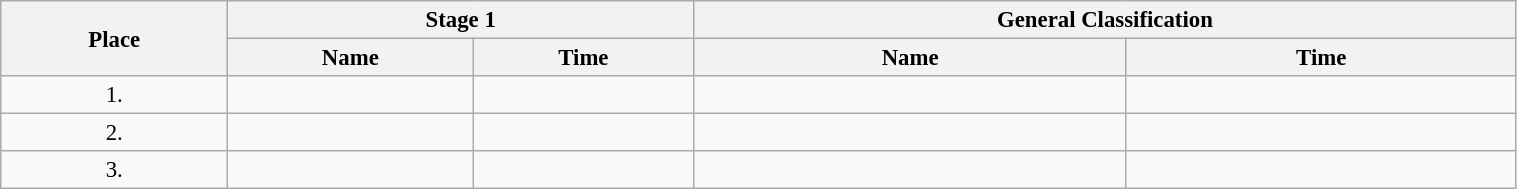<table class=wikitable style="font-size:95%" width="80%">
<tr>
<th rowspan="2">Place</th>
<th colspan="2">Stage 1</th>
<th colspan="2">General Classification</th>
</tr>
<tr>
<th>Name</th>
<th>Time</th>
<th>Name</th>
<th>Time</th>
</tr>
<tr>
<td align="center">1.</td>
<td></td>
<td></td>
<td></td>
<td></td>
</tr>
<tr>
<td align="center">2.</td>
<td></td>
<td></td>
<td></td>
<td></td>
</tr>
<tr>
<td align="center">3.</td>
<td></td>
<td></td>
<td></td>
<td></td>
</tr>
</table>
